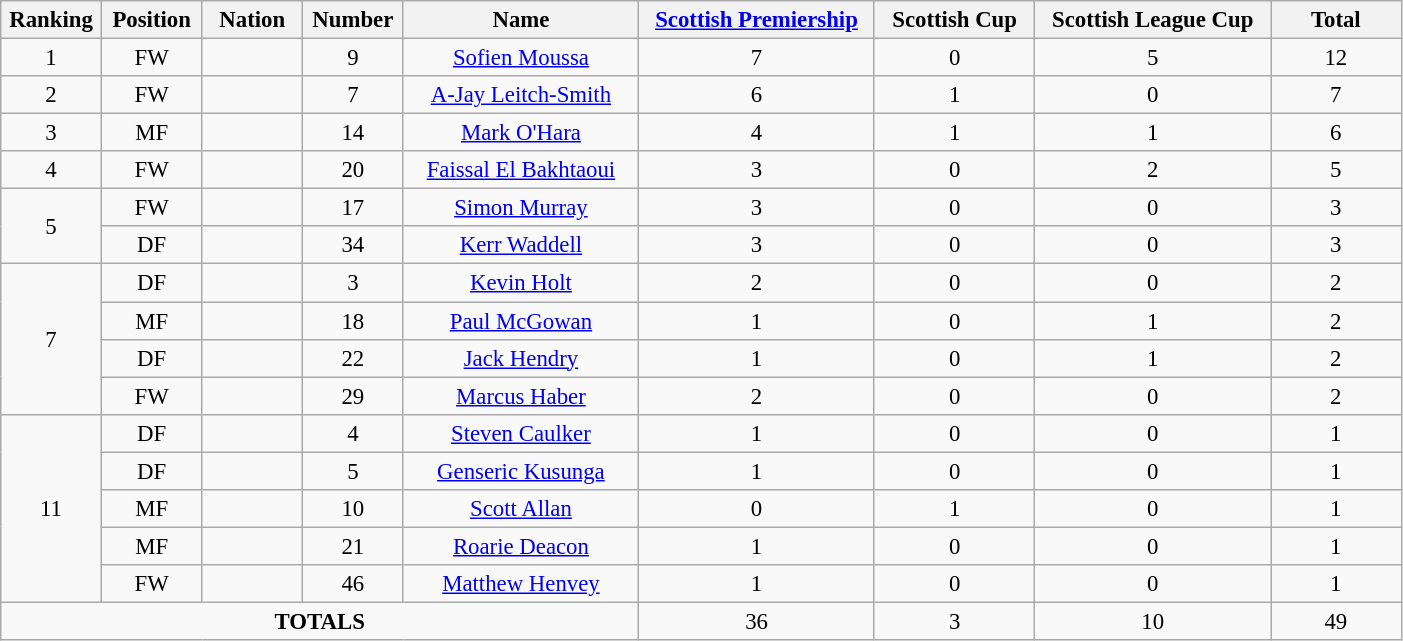<table class="wikitable" style="font-size: 95%; text-align: center;">
<tr>
<th width=60>Ranking</th>
<th width=60>Position</th>
<th width=60>Nation</th>
<th width=60>Number</th>
<th width=150>Name</th>
<th width=150><a href='#'>Scottish Premiership</a></th>
<th width=100>Scottish Cup</th>
<th width=150>Scottish League Cup</th>
<th width=80>Total</th>
</tr>
<tr>
<td>1</td>
<td>FW</td>
<td></td>
<td>9</td>
<td><a href='#'>Sofien Moussa</a></td>
<td>7</td>
<td>0</td>
<td>5</td>
<td>12</td>
</tr>
<tr>
<td>2</td>
<td>FW</td>
<td></td>
<td>7</td>
<td><a href='#'>A-Jay Leitch-Smith</a></td>
<td>6</td>
<td>1</td>
<td>0</td>
<td>7</td>
</tr>
<tr>
<td>3</td>
<td>MF</td>
<td></td>
<td>14</td>
<td><a href='#'>Mark O'Hara</a></td>
<td>4</td>
<td>1</td>
<td>1</td>
<td>6</td>
</tr>
<tr>
<td>4</td>
<td>FW</td>
<td></td>
<td>20</td>
<td><a href='#'>Faissal El Bakhtaoui</a></td>
<td>3</td>
<td>0</td>
<td>2</td>
<td>5</td>
</tr>
<tr>
<td rowspan="2">5</td>
<td>FW</td>
<td></td>
<td>17</td>
<td><a href='#'>Simon Murray</a></td>
<td>3</td>
<td>0</td>
<td>0</td>
<td>3</td>
</tr>
<tr>
<td>DF</td>
<td></td>
<td>34</td>
<td><a href='#'>Kerr Waddell</a></td>
<td>3</td>
<td>0</td>
<td>0</td>
<td>3</td>
</tr>
<tr>
<td rowspan="4">7</td>
<td>DF</td>
<td></td>
<td>3</td>
<td><a href='#'>Kevin Holt</a></td>
<td>2</td>
<td>0</td>
<td>0</td>
<td>2</td>
</tr>
<tr>
<td>MF</td>
<td></td>
<td>18</td>
<td><a href='#'>Paul McGowan</a></td>
<td>1</td>
<td>0</td>
<td>1</td>
<td>2</td>
</tr>
<tr>
<td>DF</td>
<td></td>
<td>22</td>
<td><a href='#'>Jack Hendry</a></td>
<td>1</td>
<td>0</td>
<td>1</td>
<td>2</td>
</tr>
<tr>
<td>FW</td>
<td></td>
<td>29</td>
<td><a href='#'>Marcus Haber</a></td>
<td>2</td>
<td>0</td>
<td>0</td>
<td>2</td>
</tr>
<tr>
<td rowspan="5">11</td>
<td>DF</td>
<td></td>
<td>4</td>
<td><a href='#'>Steven Caulker</a></td>
<td>1</td>
<td>0</td>
<td>0</td>
<td>1</td>
</tr>
<tr>
<td>DF</td>
<td></td>
<td>5</td>
<td><a href='#'>Genseric Kusunga</a></td>
<td>1</td>
<td>0</td>
<td>0</td>
<td>1</td>
</tr>
<tr>
<td>MF</td>
<td></td>
<td>10</td>
<td><a href='#'>Scott Allan</a></td>
<td>0</td>
<td>1</td>
<td>0</td>
<td>1</td>
</tr>
<tr>
<td>MF</td>
<td></td>
<td>21</td>
<td><a href='#'>Roarie Deacon</a></td>
<td>1</td>
<td>0</td>
<td>0</td>
<td>1</td>
</tr>
<tr>
<td>FW</td>
<td></td>
<td>46</td>
<td><a href='#'>Matthew Henvey</a></td>
<td>1</td>
<td>0</td>
<td>0</td>
<td>1</td>
</tr>
<tr>
<td colspan="5"><strong>TOTALS</strong></td>
<td>36</td>
<td>3</td>
<td>10</td>
<td>49</td>
</tr>
</table>
